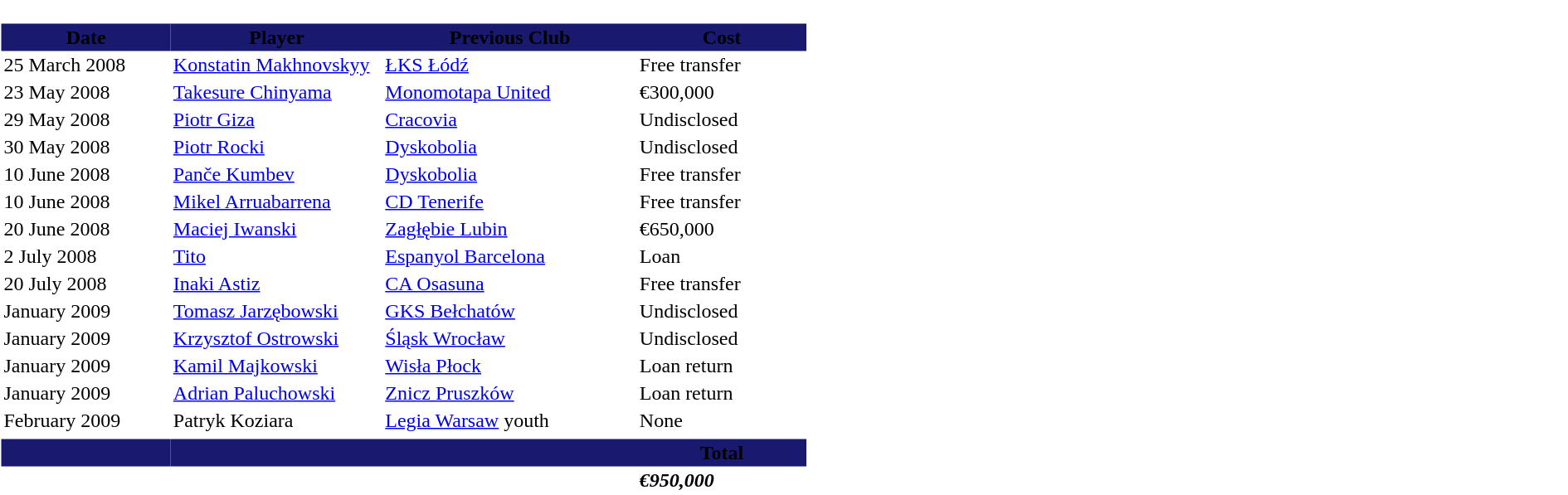<table border="0" width="100%">
<tr>
<td bgcolor="#FFFFFF" valign="top" align="left" width="100%"><br><table border="0" cellspacing="0" cellpadding="2">
<tr bgcolor=191970>
<th width=20%><span> Date</span></th>
<th width=25%><span> Player</span></th>
<th width=30%><span> Previous Club</span></th>
<th width=20%><span> Cost</span></th>
</tr>
<tr>
<td>25 March 2008</td>
<td> <a href='#'>Konstatin Makhnovskyy</a></td>
<td><a href='#'>ŁKS Łódź</a></td>
<td>Free transfer</td>
</tr>
<tr>
<td>23 May 2008</td>
<td> <a href='#'>Takesure Chinyama</a></td>
<td><a href='#'>Monomotapa United</a></td>
<td>€300,000</td>
</tr>
<tr>
<td>29 May 2008</td>
<td> <a href='#'>Piotr Giza</a></td>
<td><a href='#'>Cracovia</a></td>
<td>Undisclosed</td>
</tr>
<tr>
<td>30 May 2008</td>
<td> <a href='#'>Piotr Rocki</a></td>
<td><a href='#'>Dyskobolia</a></td>
<td>Undisclosed</td>
</tr>
<tr>
<td>10 June 2008</td>
<td> <a href='#'>Panče Kumbev</a></td>
<td><a href='#'>Dyskobolia</a></td>
<td>Free transfer</td>
</tr>
<tr>
<td>10 June 2008</td>
<td> <a href='#'>Mikel Arruabarrena</a></td>
<td><a href='#'>CD Tenerife</a></td>
<td>Free transfer</td>
</tr>
<tr>
<td>20 June 2008</td>
<td> <a href='#'>Maciej Iwanski</a></td>
<td><a href='#'>Zagłębie Lubin</a></td>
<td>€650,000</td>
</tr>
<tr>
<td>2 July 2008</td>
<td> <a href='#'>Tito</a></td>
<td><a href='#'>Espanyol Barcelona</a></td>
<td>Loan</td>
</tr>
<tr>
<td>20 July 2008</td>
<td> <a href='#'>Inaki Astiz</a></td>
<td><a href='#'>CA Osasuna</a></td>
<td>Free transfer</td>
</tr>
<tr>
<td>January 2009</td>
<td> <a href='#'>Tomasz Jarzębowski</a></td>
<td><a href='#'>GKS Bełchatów</a></td>
<td>Undisclosed</td>
</tr>
<tr>
<td>January 2009</td>
<td> <a href='#'>Krzysztof Ostrowski</a></td>
<td><a href='#'>Śląsk Wrocław</a></td>
<td>Undisclosed</td>
</tr>
<tr>
<td>January 2009</td>
<td> <a href='#'>Kamil Majkowski</a></td>
<td><a href='#'>Wisła Płock</a></td>
<td>Loan return</td>
</tr>
<tr>
<td>January 2009</td>
<td> <a href='#'>Adrian Paluchowski</a></td>
<td><a href='#'>Znicz Pruszków</a></td>
<td>Loan return</td>
</tr>
<tr>
<td>February 2009</td>
<td> Patryk Koziara</td>
<td><a href='#'>Legia Warsaw</a> youth</td>
<td>None</td>
</tr>
<tr>
<td></td>
</tr>
<tr bgcolor=191970>
<th width=20%></th>
<th width=25%></th>
<th width=30%></th>
<th width=20%><span> Total</span></th>
</tr>
<tr>
<td></td>
<td></td>
<td></td>
<td><strong><em>€950,000</em></strong></td>
</tr>
</table>
</td>
</tr>
</table>
